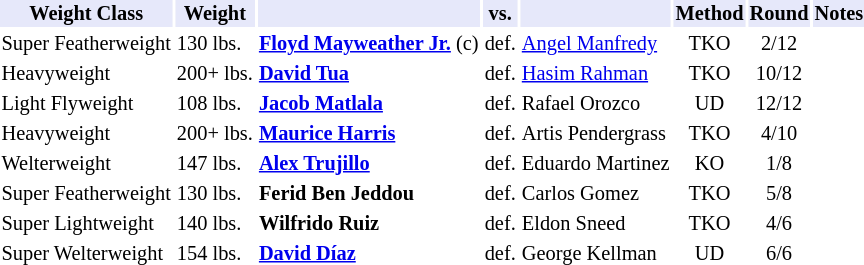<table class="toccolours" style="font-size: 85%;">
<tr>
<th style="background:#e6e8fa; color:#000; text-align:center;">Weight Class</th>
<th style="background:#e6e8fa; color:#000; text-align:center;">Weight</th>
<th style="background:#e6e8fa; color:#000; text-align:center;"></th>
<th style="background:#e6e8fa; color:#000; text-align:center;">vs.</th>
<th style="background:#e6e8fa; color:#000; text-align:center;"></th>
<th style="background:#e6e8fa; color:#000; text-align:center;">Method</th>
<th style="background:#e6e8fa; color:#000; text-align:center;">Round</th>
<th style="background:#e6e8fa; color:#000; text-align:center;">Notes</th>
</tr>
<tr>
<td>Super Featherweight</td>
<td>130 lbs.</td>
<td><strong><a href='#'>Floyd Mayweather Jr.</a></strong> (c)</td>
<td>def.</td>
<td><a href='#'>Angel Manfredy</a></td>
<td align=center>TKO</td>
<td align=center>2/12</td>
<td></td>
</tr>
<tr>
<td>Heavyweight</td>
<td>200+ lbs.</td>
<td><strong><a href='#'>David Tua</a></strong></td>
<td>def.</td>
<td><a href='#'>Hasim Rahman</a></td>
<td align=center>TKO</td>
<td align=center>10/12</td>
<td></td>
</tr>
<tr>
<td>Light Flyweight</td>
<td>108 lbs.</td>
<td><strong><a href='#'>Jacob Matlala</a></strong></td>
<td>def.</td>
<td>Rafael Orozco</td>
<td align=center>UD</td>
<td align=center>12/12</td>
<td></td>
</tr>
<tr>
<td>Heavyweight</td>
<td>200+ lbs.</td>
<td><strong><a href='#'>Maurice Harris</a></strong></td>
<td>def.</td>
<td>Artis Pendergrass</td>
<td align=center>TKO</td>
<td align=center>4/10</td>
</tr>
<tr>
<td>Welterweight</td>
<td>147 lbs.</td>
<td><strong><a href='#'>Alex Trujillo</a></strong></td>
<td>def.</td>
<td>Eduardo Martinez</td>
<td align=center>KO</td>
<td align=center>1/8</td>
</tr>
<tr>
<td>Super Featherweight</td>
<td>130 lbs.</td>
<td><strong>Ferid Ben Jeddou</strong></td>
<td>def.</td>
<td>Carlos Gomez</td>
<td align=center>TKO</td>
<td align=center>5/8</td>
</tr>
<tr>
<td>Super Lightweight</td>
<td>140 lbs.</td>
<td><strong>Wilfrido Ruiz</strong></td>
<td>def.</td>
<td>Eldon Sneed</td>
<td align=center>TKO</td>
<td align=center>4/6</td>
</tr>
<tr>
<td>Super Welterweight</td>
<td>154 lbs.</td>
<td><strong><a href='#'>David Díaz</a></strong></td>
<td>def.</td>
<td>George Kellman</td>
<td align=center>UD</td>
<td align=center>6/6</td>
</tr>
</table>
